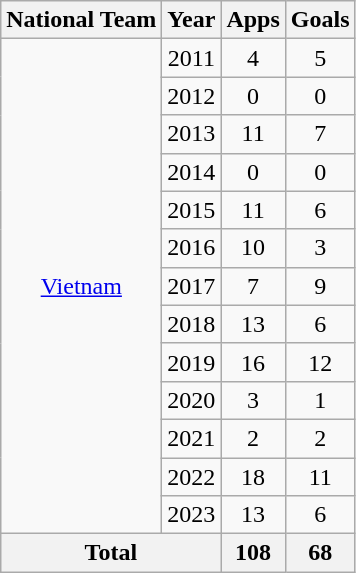<table class="wikitable" style="text-align:center">
<tr>
<th>National Team</th>
<th>Year</th>
<th>Apps</th>
<th>Goals</th>
</tr>
<tr>
<td rowspan="13"><a href='#'>Vietnam</a></td>
<td>2011</td>
<td>4</td>
<td>5</td>
</tr>
<tr>
<td>2012</td>
<td>0</td>
<td>0</td>
</tr>
<tr>
<td>2013</td>
<td>11</td>
<td>7</td>
</tr>
<tr>
<td>2014</td>
<td>0</td>
<td>0</td>
</tr>
<tr>
<td>2015</td>
<td>11</td>
<td>6</td>
</tr>
<tr>
<td>2016</td>
<td>10</td>
<td>3</td>
</tr>
<tr>
<td>2017</td>
<td>7</td>
<td>9</td>
</tr>
<tr>
<td>2018</td>
<td>13</td>
<td>6</td>
</tr>
<tr>
<td>2019</td>
<td>16</td>
<td>12</td>
</tr>
<tr>
<td>2020</td>
<td>3</td>
<td>1</td>
</tr>
<tr>
<td>2021</td>
<td>2</td>
<td>2</td>
</tr>
<tr>
<td>2022</td>
<td>18</td>
<td>11</td>
</tr>
<tr>
<td>2023</td>
<td>13</td>
<td>6</td>
</tr>
<tr>
<th colspan=2>Total</th>
<th>108</th>
<th>68</th>
</tr>
</table>
